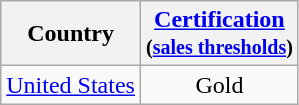<table class="wikitable">
<tr>
<th>Country</th>
<th><a href='#'>Certification</a><br><small>(<a href='#'>sales thresholds</a>)</small></th>
</tr>
<tr>
<td><a href='#'>United States</a></td>
<td style="text-align:center;">Gold</td>
</tr>
</table>
